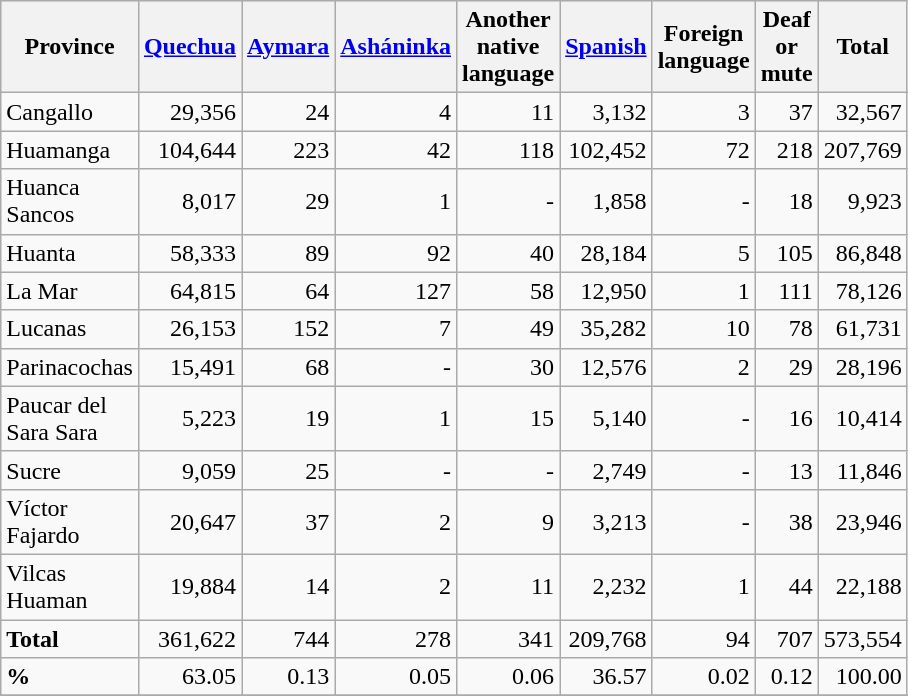<table class="wikitable" style="width:35%;">
<tr bgcolor=#EFEFEF>
<th>Province</th>
<th><a href='#'>Quechua</a></th>
<th><a href='#'>Aymara</a></th>
<th><a href='#'>Asháninka</a></th>
<th>Another native language</th>
<th><a href='#'>Spanish</a></th>
<th>Foreign language</th>
<th>Deaf or mute</th>
<th>Total</th>
</tr>
<tr>
<td>Cangallo</td>
<td align="right">29,356</td>
<td align="right">24</td>
<td align="right">4</td>
<td align="right">11</td>
<td align="right">3,132</td>
<td align="right">3</td>
<td align="right">37</td>
<td align="right">32,567</td>
</tr>
<tr>
<td>Huamanga</td>
<td align="right">104,644</td>
<td align="right">223</td>
<td align="right">42</td>
<td align="right">118</td>
<td align="right">102,452</td>
<td align="right">72</td>
<td align="right">218</td>
<td align="right">207,769</td>
</tr>
<tr>
<td>Huanca Sancos</td>
<td align="right">8,017</td>
<td align="right">29</td>
<td align="right">1</td>
<td align="right">-</td>
<td align="right">1,858</td>
<td align="right">-</td>
<td align="right">18</td>
<td align="right">9,923</td>
</tr>
<tr>
<td>Huanta</td>
<td align="right">58,333</td>
<td align="right">89</td>
<td align="right">92</td>
<td align="right">40</td>
<td align="right">28,184</td>
<td align="right">5</td>
<td align="right">105</td>
<td align="right">86,848</td>
</tr>
<tr>
<td>La Mar</td>
<td align="right">64,815</td>
<td align="right">64</td>
<td align="right">127</td>
<td align="right">58</td>
<td align="right">12,950</td>
<td align="right">1</td>
<td align="right">111</td>
<td align="right">78,126</td>
</tr>
<tr>
<td>Lucanas</td>
<td align="right">26,153</td>
<td align="right">152</td>
<td align="right">7</td>
<td align="right">49</td>
<td align="right">35,282</td>
<td align="right">10</td>
<td align="right">78</td>
<td align="right">61,731</td>
</tr>
<tr>
<td>Parinacochas</td>
<td align="right">15,491</td>
<td align="right">68</td>
<td align="right">-</td>
<td align="right">30</td>
<td align="right">12,576</td>
<td align="right">2</td>
<td align="right">29</td>
<td align="right">28,196</td>
</tr>
<tr>
<td>Paucar del Sara Sara</td>
<td align="right">5,223</td>
<td align="right">19</td>
<td align="right">1</td>
<td align="right">15</td>
<td align="right">5,140</td>
<td align="right">-</td>
<td align="right">16</td>
<td align="right">10,414</td>
</tr>
<tr>
<td>Sucre</td>
<td align="right">9,059</td>
<td align="right">25</td>
<td align="right">-</td>
<td align="right">-</td>
<td align="right">2,749</td>
<td align="right">-</td>
<td align="right">13</td>
<td align="right">11,846</td>
</tr>
<tr>
<td>Víctor Fajardo</td>
<td align="right">20,647</td>
<td align="right">37</td>
<td align="right">2</td>
<td align="right">9</td>
<td align="right">3,213</td>
<td align="right">-</td>
<td align="right">38</td>
<td align="right">23,946</td>
</tr>
<tr>
<td>Vilcas Huaman</td>
<td align="right">19,884</td>
<td align="right">14</td>
<td align="right">2</td>
<td align="right">11</td>
<td align="right">2,232</td>
<td align="right">1</td>
<td align="right">44</td>
<td align="right">22,188</td>
</tr>
<tr>
<td><strong>Total</strong></td>
<td align="right">361,622</td>
<td align="right">744</td>
<td align="right">278</td>
<td align="right">341</td>
<td align="right">209,768</td>
<td align="right">94</td>
<td align="right">707</td>
<td align="right">573,554</td>
</tr>
<tr>
<td><strong>%</strong></td>
<td align="right">63.05</td>
<td align="right">0.13</td>
<td align="right">0.05</td>
<td align="right">0.06</td>
<td align="right">36.57</td>
<td align="right">0.02</td>
<td align="right">0.12</td>
<td align="right">100.00</td>
</tr>
<tr>
</tr>
</table>
